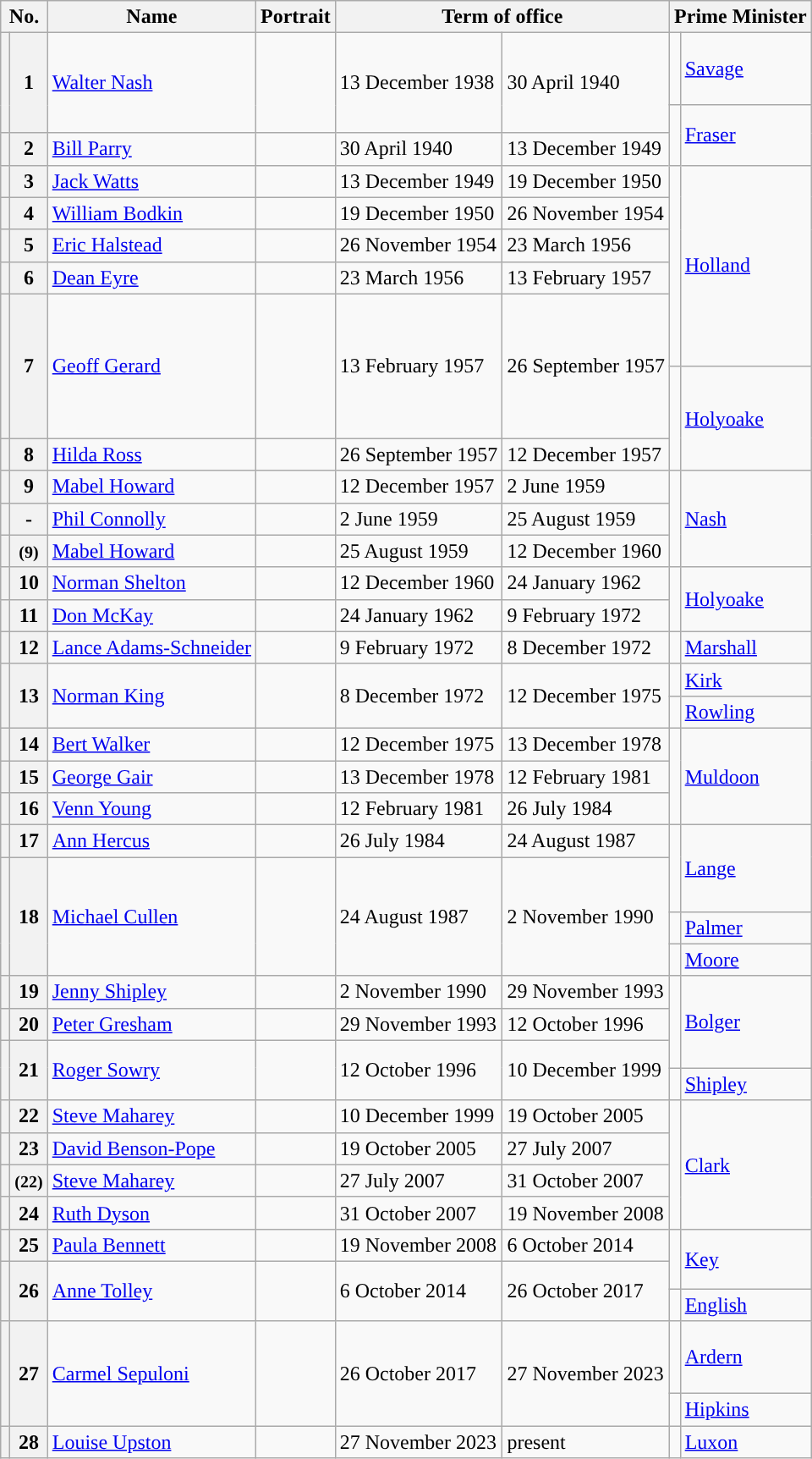<table class="wikitable">
<tr>
<th colspan=2>No.</th>
<th>Name</th>
<th>Portrait</th>
<th colspan=2>Term of office</th>
<th colspan=2>Prime Minister</th>
</tr>
<tr>
<th height=50 style="border-bottom:solid 0 grey; background:"></th>
<th rowspan=2>1</th>
<td rowspan=2><a href='#'>Walter Nash</a></td>
<td rowspan=2></td>
<td rowspan=2>13 December 1938</td>
<td rowspan=2>30 April 1940</td>
<td width=1 style="color:inherit;background:"></td>
<td><a href='#'>Savage</a></td>
</tr>
<tr>
<th height=15 style="border-top:solid 0 grey; background:"></th>
<td rowspan=2 style="border-bottom:solid 0 grey; background:"></td>
<td rowspan=2><a href='#'>Fraser</a></td>
</tr>
<tr>
<th style="color:inherit;background:"></th>
<th>2</th>
<td><a href='#'>Bill Parry</a></td>
<td></td>
<td>30 April 1940</td>
<td>13 December 1949</td>
</tr>
<tr>
<th style="color:inherit;background:"></th>
<th>3</th>
<td><a href='#'>Jack Watts</a></td>
<td></td>
<td>13 December 1949</td>
<td>19 December 1950</td>
<td rowspan=5 style="color:inherit;background:"></td>
<td rowspan=5><a href='#'>Holland</a></td>
</tr>
<tr>
<th style="color:inherit;background:"></th>
<th>4</th>
<td><a href='#'>William Bodkin</a></td>
<td></td>
<td>19 December 1950</td>
<td>26 November 1954</td>
</tr>
<tr>
<th style="color:inherit;background:"></th>
<th>5</th>
<td><a href='#'>Eric Halstead</a></td>
<td></td>
<td>26 November 1954</td>
<td>23 March 1956</td>
</tr>
<tr>
<th style="color:inherit;background:"></th>
<th>6</th>
<td><a href='#'>Dean Eyre</a></td>
<td></td>
<td>23 March 1956</td>
<td>13 February 1957</td>
</tr>
<tr>
<th height=50 style="border-bottom:solid 0 grey; background:"></th>
<th rowspan=2>7</th>
<td rowspan=2><a href='#'>Geoff Gerard</a></td>
<td rowspan=2></td>
<td rowspan=2>13 February 1957</td>
<td rowspan=2>26 September 1957</td>
</tr>
<tr>
<th height=50 style="border-top:solid 0 grey; background:"></th>
<td rowspan=2 style="color:inherit;background:"></td>
<td rowspan=2><a href='#'>Holyoake</a></td>
</tr>
<tr>
<th style="color:inherit;background:"></th>
<th>8</th>
<td><a href='#'>Hilda Ross</a></td>
<td></td>
<td>26 September 1957</td>
<td>12 December 1957</td>
</tr>
<tr>
<th style="color:inherit;background:"></th>
<th>9</th>
<td><a href='#'>Mabel Howard</a></td>
<td></td>
<td>12 December 1957</td>
<td>2 June 1959</td>
<td rowspan=3 style="color:inherit;background:"></td>
<td rowspan=3><a href='#'>Nash</a></td>
</tr>
<tr>
<th style="color:inherit;background:"></th>
<th>-</th>
<td><a href='#'>Phil Connolly</a><br></td>
<td></td>
<td>2 June 1959</td>
<td>25 August 1959</td>
</tr>
<tr>
<th style="color:inherit;background:"></th>
<th><small>(9)</small></th>
<td><a href='#'>Mabel Howard</a></td>
<td></td>
<td>25 August 1959</td>
<td>12 December 1960</td>
</tr>
<tr>
<th style="color:inherit;background:"></th>
<th>10</th>
<td><a href='#'>Norman Shelton</a></td>
<td></td>
<td>12 December 1960</td>
<td>24 January 1962</td>
<td rowspan=2 style="color:inherit;background:"></td>
<td rowspan=2><a href='#'>Holyoake</a></td>
</tr>
<tr>
<th style="color:inherit;background:"></th>
<th>11</th>
<td><a href='#'>Don McKay</a></td>
<td></td>
<td>24 January 1962</td>
<td>9 February 1972</td>
</tr>
<tr>
<th style="color:inherit;background:"></th>
<th>12</th>
<td><a href='#'>Lance Adams-Schneider</a></td>
<td></td>
<td>9 February 1972</td>
<td>8 December 1972</td>
<td style="color:inherit;background:"></td>
<td><a href='#'>Marshall</a></td>
</tr>
<tr>
<th rowspan=2 style="color:inherit;background:"></th>
<th rowspan=2>13</th>
<td rowspan=2><a href='#'>Norman King</a></td>
<td rowspan=2></td>
<td rowspan=2>8 December 1972</td>
<td rowspan=2>12 December 1975</td>
<td style="color:inherit;background:"></td>
<td><a href='#'>Kirk</a></td>
</tr>
<tr>
<td style="color:inherit;background:"></td>
<td><a href='#'>Rowling</a></td>
</tr>
<tr>
<th style="color:inherit;background:"></th>
<th>14</th>
<td><a href='#'>Bert Walker</a></td>
<td></td>
<td>12 December 1975</td>
<td>13 December 1978</td>
<td rowspan=3 style="color:inherit;background:"></td>
<td rowspan=3><a href='#'>Muldoon</a></td>
</tr>
<tr>
<th style="color:inherit;background:"></th>
<th>15</th>
<td><a href='#'>George Gair</a></td>
<td></td>
<td>13 December 1978</td>
<td>12 February 1981</td>
</tr>
<tr>
<th style="color:inherit;background:"></th>
<th>16</th>
<td><a href='#'>Venn Young</a></td>
<td></td>
<td>12 February 1981</td>
<td>26 July 1984</td>
</tr>
<tr>
<th style="color:inherit;background:"></th>
<th>17</th>
<td><a href='#'>Ann Hercus</a></td>
<td></td>
<td>26 July 1984</td>
<td>24 August 1987</td>
<td style="border-bottom:solid 0 grey; background:"></td>
<td rowspan=2><a href='#'>Lange</a></td>
</tr>
<tr>
<th rowspan=3 style="color:inherit;background:"></th>
<th rowspan=3>18</th>
<td rowspan=3><a href='#'>Michael Cullen</a></td>
<td rowspan=3></td>
<td rowspan=3>24 August 1987</td>
<td rowspan=3>2 November 1990</td>
<td height=36 style="border-top:solid 0 grey; background:"></td>
</tr>
<tr>
<td style="color:inherit;background:"></td>
<td><a href='#'>Palmer</a></td>
</tr>
<tr>
<td style="color:inherit;background:"></td>
<td><a href='#'>Moore</a></td>
</tr>
<tr>
<th style="color:inherit;background:"></th>
<th>19</th>
<td><a href='#'>Jenny Shipley</a></td>
<td></td>
<td>2 November 1990</td>
<td>29 November 1993</td>
<td rowspan="3" style="color:inherit;background:"></td>
<td rowspan="3"><a href='#'>Bolger</a></td>
</tr>
<tr>
<th style="color:inherit;background:"></th>
<th>20</th>
<td><a href='#'>Peter Gresham</a></td>
<td></td>
<td>29 November 1993</td>
<td>12 October 1996</td>
</tr>
<tr>
<th height=15 style="border-bottom:solid 0 grey; background:"></th>
<th rowspan="2">21</th>
<td rowspan="2"><a href='#'>Roger Sowry</a></td>
<td rowspan="2"></td>
<td rowspan="2">12 October 1996</td>
<td rowspan="2">10 December 1999</td>
</tr>
<tr>
<th height=15 style="border-top:solid 0 grey; background:"></th>
<td style="color:inherit;background:"></td>
<td><a href='#'>Shipley</a></td>
</tr>
<tr>
<th style="color:inherit;background:"></th>
<th>22</th>
<td><a href='#'>Steve Maharey</a></td>
<td></td>
<td>10 December 1999</td>
<td>19 October 2005</td>
<td rowspan=4 style="color:inherit;background:"></td>
<td rowspan=4><a href='#'>Clark</a></td>
</tr>
<tr>
<th style="color:inherit;background:"></th>
<th>23</th>
<td><a href='#'>David Benson-Pope</a></td>
<td></td>
<td>19 October 2005</td>
<td>27 July 2007</td>
</tr>
<tr>
<th style="color:inherit;background:"></th>
<th><small>(22)</small></th>
<td><a href='#'>Steve Maharey</a><br></td>
<td></td>
<td>27 July 2007</td>
<td>31 October 2007</td>
</tr>
<tr>
<th style="color:inherit;background:"></th>
<th>24</th>
<td><a href='#'>Ruth Dyson</a></td>
<td></td>
<td>31 October 2007</td>
<td>19 November 2008</td>
</tr>
<tr>
<th style="color:inherit;background:"></th>
<th>25</th>
<td><a href='#'>Paula Bennett</a></td>
<td></td>
<td>19 November 2008</td>
<td>6 October 2014</td>
<td rowspan="2" style="color:inherit;background:"></td>
<td rowspan="2"><a href='#'>Key</a></td>
</tr>
<tr>
<th height=15 style="border-bottom:solid 0 grey; background:"></th>
<th rowspan="2">26</th>
<td rowspan="2"><a href='#'>Anne Tolley</a></td>
<td rowspan="2"></td>
<td rowspan="2">6 October 2014</td>
<td rowspan="2">26 October 2017</td>
</tr>
<tr>
<th height=15 style="border-top:solid 0 grey; background:"></th>
<td style="color:inherit;background:"></td>
<td><a href='#'>English</a></td>
</tr>
<tr>
<th height=50 style="border-bottom:solid 0 grey; background:"></th>
<th rowspan="2">27</th>
<td rowspan="2"><a href='#'>Carmel Sepuloni</a></td>
<td rowspan="2"></td>
<td rowspan="2">26 October 2017</td>
<td rowspan="2">27 November 2023</td>
<td style="color:inherit;background:"></td>
<td><a href='#'>Ardern</a></td>
</tr>
<tr>
<th height=15 style="border-top:solid 0 grey; background:"></th>
<td style="color:inherit;background:"></td>
<td><a href='#'>Hipkins</a></td>
</tr>
<tr>
<th style="color:inherit;background:"></th>
<th>28</th>
<td><a href='#'>Louise Upston</a></td>
<td></td>
<td>27 November 2023</td>
<td>present</td>
<td style="color:inherit;background:"></td>
<td><a href='#'>Luxon</a></td>
</tr>
</table>
